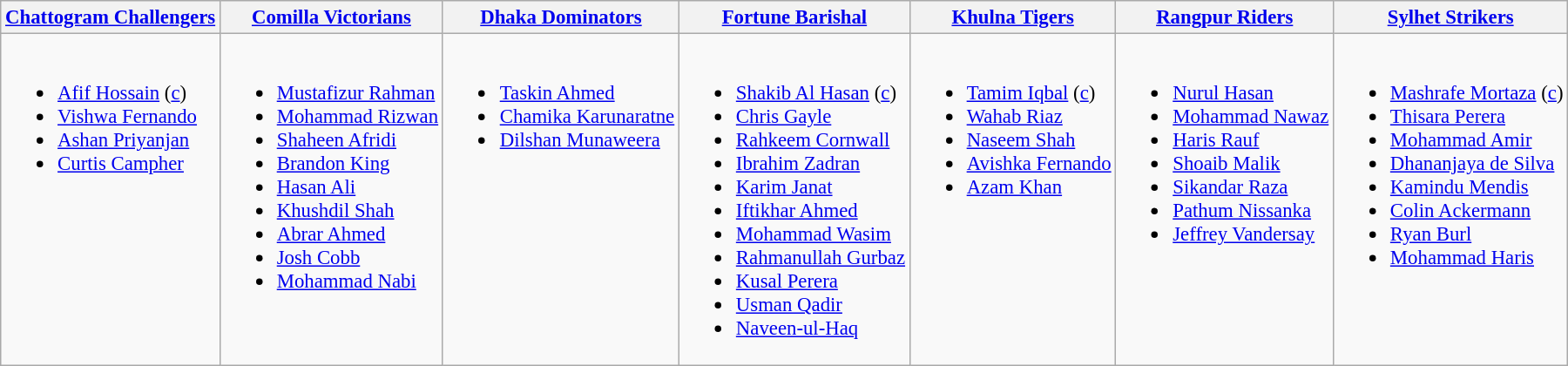<table class="wikitable" Style="font-size:95%;">
<tr>
<th><a href='#'>Chattogram Challengers</a></th>
<th><a href='#'>Comilla Victorians</a></th>
<th><a href='#'>Dhaka Dominators</a></th>
<th><a href='#'>Fortune Barishal</a></th>
<th><a href='#'>Khulna Tigers</a></th>
<th><a href='#'>Rangpur Riders</a></th>
<th><a href='#'>Sylhet Strikers</a></th>
</tr>
<tr>
<td valign=top><br><ul><li><a href='#'>Afif Hossain</a> (<a href='#'>c</a>)</li><li><a href='#'>Vishwa Fernando</a></li><li><a href='#'>Ashan Priyanjan</a></li><li><a href='#'>Curtis Campher</a></li></ul></td>
<td valign=top><br><ul><li><a href='#'>Mustafizur Rahman</a></li><li><a href='#'>Mohammad Rizwan</a></li><li><a href='#'>Shaheen Afridi</a></li><li><a href='#'>Brandon King</a></li><li><a href='#'>Hasan Ali</a></li><li><a href='#'>Khushdil Shah</a></li><li><a href='#'>Abrar Ahmed</a></li><li><a href='#'>Josh Cobb</a></li><li><a href='#'>Mohammad Nabi</a></li></ul></td>
<td valign=top><br><ul><li><a href='#'>Taskin Ahmed</a></li><li><a href='#'>Chamika Karunaratne</a></li><li><a href='#'>Dilshan Munaweera</a></li></ul></td>
<td valign=top><br><ul><li><a href='#'>Shakib Al Hasan</a> (<a href='#'>c</a>)</li><li><a href='#'>Chris Gayle</a></li><li><a href='#'>Rahkeem Cornwall</a></li><li><a href='#'>Ibrahim Zadran</a></li><li><a href='#'>Karim Janat</a></li><li><a href='#'>Iftikhar Ahmed</a></li><li><a href='#'>Mohammad Wasim</a></li><li><a href='#'>Rahmanullah Gurbaz</a></li><li><a href='#'>Kusal Perera</a></li><li><a href='#'>Usman Qadir</a></li><li><a href='#'>Naveen-ul-Haq</a></li></ul></td>
<td valign=top><br><ul><li><a href='#'>Tamim Iqbal</a> (<a href='#'>c</a>)</li><li><a href='#'>Wahab Riaz</a></li><li><a href='#'>Naseem Shah</a></li><li><a href='#'>Avishka Fernando</a></li><li><a href='#'>Azam Khan</a></li></ul></td>
<td valign=top><br><ul><li><a href='#'>Nurul Hasan</a></li><li><a href='#'>Mohammad Nawaz</a></li><li><a href='#'>Haris Rauf</a></li><li><a href='#'>Shoaib Malik</a></li><li><a href='#'>Sikandar Raza</a></li><li><a href='#'>Pathum Nissanka</a></li><li><a href='#'>Jeffrey Vandersay</a></li></ul></td>
<td valign=top><br><ul><li><a href='#'>Mashrafe Mortaza</a> (<a href='#'>c</a>)</li><li><a href='#'>Thisara Perera</a></li><li><a href='#'>Mohammad Amir</a></li><li><a href='#'>Dhananjaya de Silva</a></li><li><a href='#'>Kamindu Mendis</a></li><li><a href='#'>Colin Ackermann</a></li><li><a href='#'>Ryan Burl</a></li><li><a href='#'>Mohammad Haris</a></li></ul></td>
</tr>
</table>
